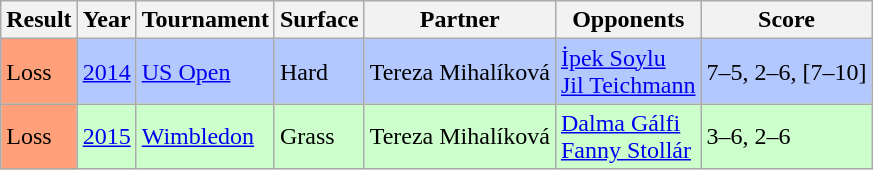<table class="sortable wikitable">
<tr>
<th>Result</th>
<th>Year</th>
<th>Tournament</th>
<th>Surface</th>
<th>Partner</th>
<th>Opponents</th>
<th class="unsortable">Score</th>
</tr>
<tr style="background:#b2c8ff;">
<td style="background:#ffa07a;">Loss</td>
<td><a href='#'>2014</a></td>
<td><a href='#'>US Open</a></td>
<td>Hard</td>
<td> Tereza Mihalíková</td>
<td> <a href='#'>İpek Soylu</a> <br>  <a href='#'>Jil Teichmann</a></td>
<td>7–5, 2–6, [7–10]</td>
</tr>
<tr style="background:#ccffcc;">
<td style="background:#ffa07a;">Loss</td>
<td><a href='#'>2015</a></td>
<td><a href='#'>Wimbledon</a></td>
<td>Grass</td>
<td> Tereza Mihalíková</td>
<td> <a href='#'>Dalma Gálfi</a> <br>  <a href='#'>Fanny Stollár</a></td>
<td>3–6, 2–6</td>
</tr>
</table>
